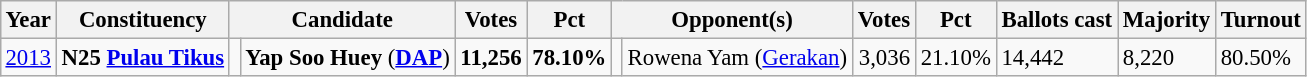<table class="wikitable" style="margin:0.5em ; font-size:95%">
<tr>
<th>Year</th>
<th>Constituency</th>
<th colspan=2>Candidate</th>
<th>Votes</th>
<th>Pct</th>
<th colspan=2>Opponent(s)</th>
<th>Votes</th>
<th>Pct</th>
<th>Ballots cast</th>
<th>Majority</th>
<th>Turnout</th>
</tr>
<tr>
<td><a href='#'>2013</a></td>
<td><strong>N25 <a href='#'>Pulau Tikus</a></strong></td>
<td></td>
<td><strong>Yap Soo Huey</strong> (<a href='#'><strong>DAP</strong></a>)</td>
<td align="right"><strong>11,256</strong></td>
<td><strong>78.10%</strong></td>
<td></td>
<td>Rowena Yam (<a href='#'>Gerakan</a>)</td>
<td align=right>3,036</td>
<td>21.10%</td>
<td>14,442</td>
<td>8,220</td>
<td>80.50%</td>
</tr>
</table>
